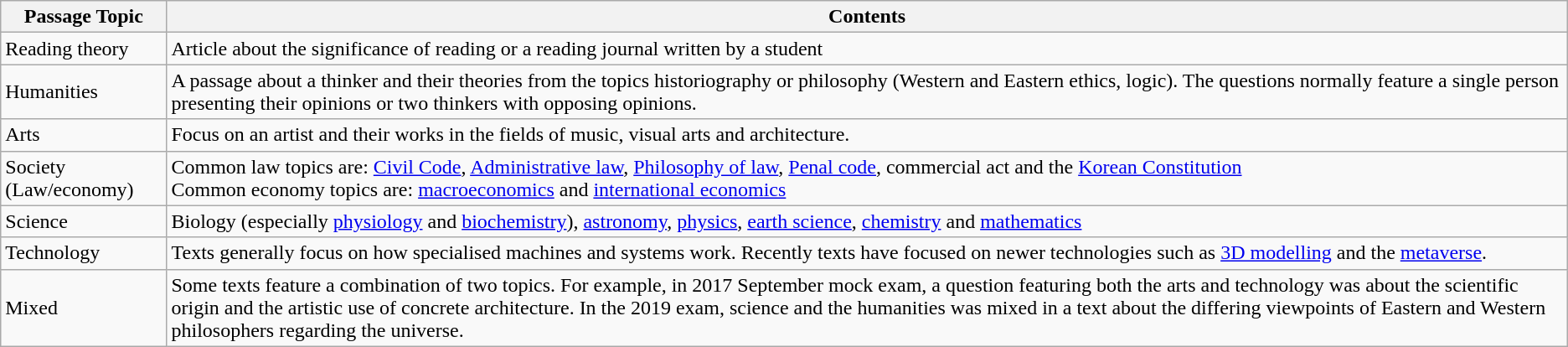<table class="wikitable">
<tr>
<th>Passage Topic</th>
<th>Contents</th>
</tr>
<tr>
<td>Reading theory</td>
<td>Article about the significance of reading or a reading journal written by a student</td>
</tr>
<tr>
<td>Humanities</td>
<td>A passage about a thinker and their theories from the topics historiography or philosophy (Western and Eastern ethics, logic). The questions normally feature a single person presenting their opinions or two thinkers with opposing opinions.</td>
</tr>
<tr>
<td>Arts</td>
<td>Focus on an artist and their works in the fields of music, visual arts and architecture.</td>
</tr>
<tr>
<td>Society (Law/economy)</td>
<td>Common law topics are: <a href='#'>Civil Code</a>, <a href='#'>Administrative law</a>, <a href='#'>Philosophy of law</a>, <a href='#'>Penal code</a>, commercial act and the <a href='#'>Korean Constitution</a><br>Common economy topics are: <a href='#'>macroeconomics</a> and <a href='#'>international economics</a></td>
</tr>
<tr>
<td>Science</td>
<td>Biology (especially <a href='#'>physiology</a> and <a href='#'>biochemistry</a>), <a href='#'>astronomy</a>, <a href='#'>physics</a>, <a href='#'>earth science</a>, <a href='#'>chemistry</a> and <a href='#'>mathematics</a></td>
</tr>
<tr>
<td>Technology</td>
<td>Texts generally focus on how specialised machines and systems work. Recently texts have focused on newer technologies such as <a href='#'>3D modelling</a> and the <a href='#'>metaverse</a>.</td>
</tr>
<tr>
<td>Mixed</td>
<td>Some texts feature a combination of two topics. For example, in 2017 September mock exam, a question featuring both the arts and technology was about the scientific origin and the artistic use of concrete architecture. In the 2019 exam, science and the humanities was mixed in a text about the differing viewpoints of Eastern and Western philosophers regarding the universe.</td>
</tr>
</table>
